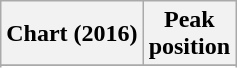<table class="wikitable sortable plainrowheaders" style="text-align:center">
<tr>
<th scope="col">Chart (2016)</th>
<th scope="col">Peak<br> position</th>
</tr>
<tr>
</tr>
<tr>
</tr>
<tr>
</tr>
<tr>
</tr>
</table>
